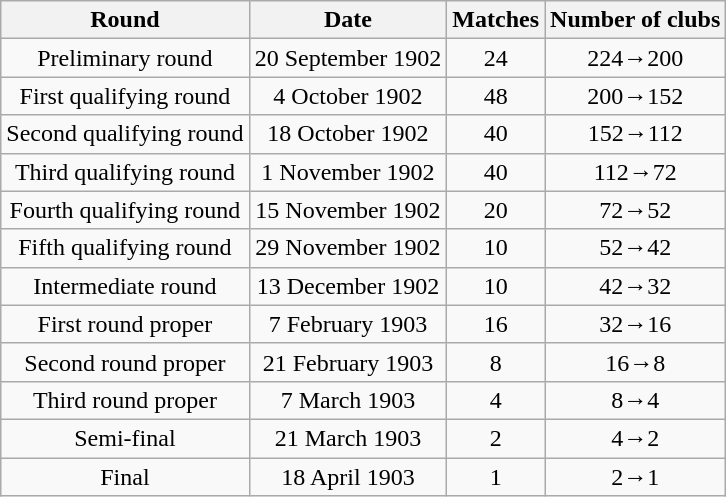<table class="wikitable" style="text-align: center">
<tr>
<th>Round</th>
<th>Date</th>
<th>Matches</th>
<th>Number of clubs</th>
</tr>
<tr>
<td>Preliminary round</td>
<td>20 September 1902</td>
<td>24</td>
<td>224→200</td>
</tr>
<tr>
<td>First qualifying round</td>
<td>4 October 1902</td>
<td>48</td>
<td>200→152</td>
</tr>
<tr>
<td>Second qualifying round</td>
<td>18 October 1902</td>
<td>40</td>
<td>152→112</td>
</tr>
<tr>
<td>Third qualifying round</td>
<td>1 November 1902</td>
<td>40</td>
<td>112→72</td>
</tr>
<tr>
<td>Fourth qualifying round</td>
<td>15 November 1902</td>
<td>20</td>
<td>72→52</td>
</tr>
<tr>
<td>Fifth qualifying round</td>
<td>29 November 1902</td>
<td>10</td>
<td>52→42</td>
</tr>
<tr>
<td>Intermediate round</td>
<td>13 December 1902</td>
<td>10</td>
<td>42→32</td>
</tr>
<tr>
<td>First round proper</td>
<td>7 February 1903</td>
<td>16</td>
<td>32→16</td>
</tr>
<tr>
<td>Second round proper</td>
<td>21 February 1903</td>
<td>8</td>
<td>16→8</td>
</tr>
<tr>
<td>Third round proper</td>
<td>7 March 1903</td>
<td>4</td>
<td>8→4</td>
</tr>
<tr>
<td>Semi-final</td>
<td>21 March 1903</td>
<td>2</td>
<td>4→2</td>
</tr>
<tr>
<td>Final</td>
<td>18 April 1903</td>
<td>1</td>
<td>2→1</td>
</tr>
</table>
